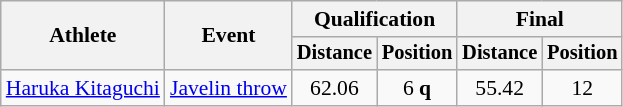<table class=wikitable style="font-size:90%">
<tr>
<th rowspan="2">Athlete</th>
<th rowspan="2">Event</th>
<th colspan="2">Qualification</th>
<th colspan="2">Final</th>
</tr>
<tr style="font-size:95%">
<th>Distance</th>
<th>Position</th>
<th>Distance</th>
<th>Position</th>
</tr>
<tr align=center>
<td align=left><a href='#'>Haruka Kitaguchi</a></td>
<td align=left><a href='#'>Javelin throw</a></td>
<td>62.06</td>
<td>6 <strong>q</strong></td>
<td>55.42</td>
<td>12</td>
</tr>
</table>
